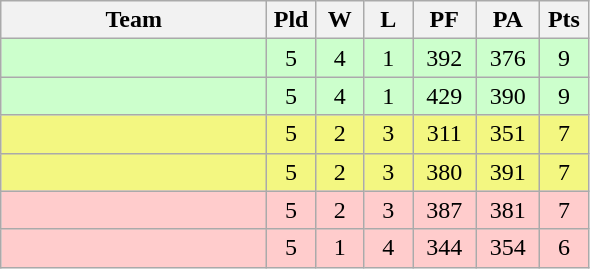<table class="wikitable" style="text-align:center;">
<tr>
<th width=170>Team</th>
<th width=25>Pld</th>
<th width=25>W</th>
<th width=25>L</th>
<th width=35>PF</th>
<th width=35>PA</th>
<th width=25>Pts</th>
</tr>
<tr bgcolor=#ccffcc>
<td align="left"></td>
<td>5</td>
<td>4</td>
<td>1</td>
<td>392</td>
<td>376</td>
<td>9</td>
</tr>
<tr bgcolor=#ccffcc>
<td align="left"></td>
<td>5</td>
<td>4</td>
<td>1</td>
<td>429</td>
<td>390</td>
<td>9</td>
</tr>
<tr bgcolor=#F3F781>
<td align="left"></td>
<td>5</td>
<td>2</td>
<td>3</td>
<td>311</td>
<td>351</td>
<td>7</td>
</tr>
<tr bgcolor=#F3F781>
<td align="left"></td>
<td>5</td>
<td>2</td>
<td>3</td>
<td>380</td>
<td>391</td>
<td>7</td>
</tr>
<tr bgcolor=#ffcccc>
<td align="left"></td>
<td>5</td>
<td>2</td>
<td>3</td>
<td>387</td>
<td>381</td>
<td>7</td>
</tr>
<tr bgcolor=#ffcccc>
<td align="left"></td>
<td>5</td>
<td>1</td>
<td>4</td>
<td>344</td>
<td>354</td>
<td>6</td>
</tr>
</table>
